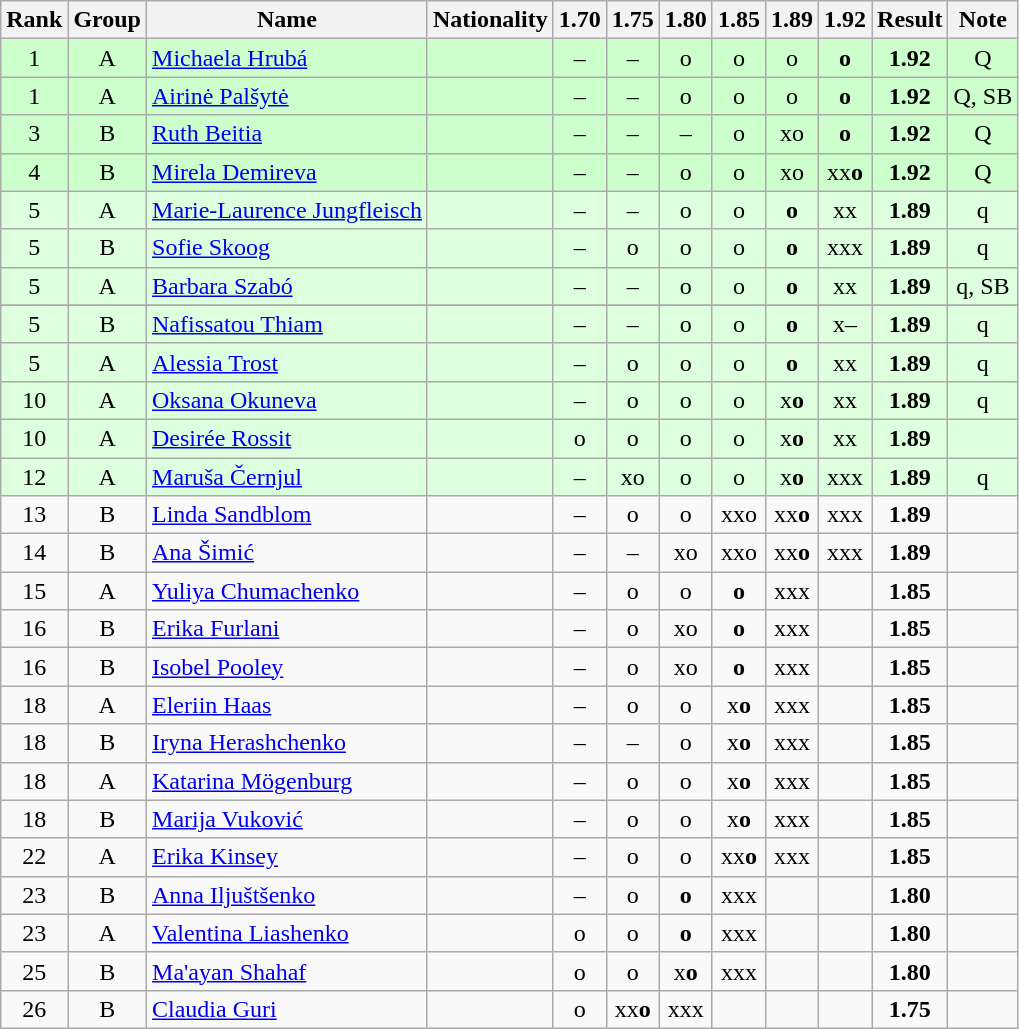<table class="wikitable sortable" style="text-align:center">
<tr>
<th>Rank</th>
<th>Group</th>
<th>Name</th>
<th>Nationality</th>
<th>1.70</th>
<th>1.75</th>
<th>1.80</th>
<th>1.85</th>
<th>1.89</th>
<th>1.92</th>
<th>Result</th>
<th>Note</th>
</tr>
<tr bgcolor=ccffcc>
<td>1</td>
<td>A</td>
<td align=left><a href='#'>Michaela Hrubá</a></td>
<td align=left></td>
<td>–</td>
<td>–</td>
<td>o</td>
<td>o</td>
<td>o</td>
<td><strong>o</strong></td>
<td><strong>1.92</strong></td>
<td>Q</td>
</tr>
<tr bgcolor=ccffcc>
<td>1</td>
<td>A</td>
<td align=left><a href='#'>Airinė Palšytė</a></td>
<td align=left></td>
<td>–</td>
<td>–</td>
<td>o</td>
<td>o</td>
<td>o</td>
<td><strong>o</strong></td>
<td><strong>1.92</strong></td>
<td>Q, SB</td>
</tr>
<tr bgcolor=ccffcc>
<td>3</td>
<td>B</td>
<td align=left><a href='#'>Ruth Beitia</a></td>
<td align=left></td>
<td>–</td>
<td>–</td>
<td>–</td>
<td>o</td>
<td>xo</td>
<td><strong>o</strong></td>
<td><strong>1.92</strong></td>
<td>Q</td>
</tr>
<tr bgcolor=ccffcc>
<td>4</td>
<td>B</td>
<td align=left><a href='#'>Mirela Demireva</a></td>
<td align=left></td>
<td>–</td>
<td>–</td>
<td>o</td>
<td>o</td>
<td>xo</td>
<td>xx<strong>o</strong></td>
<td><strong>1.92</strong></td>
<td>Q</td>
</tr>
<tr bgcolor=ddffdd>
<td>5</td>
<td>A</td>
<td align=left><a href='#'>Marie-Laurence Jungfleisch</a></td>
<td align=left></td>
<td>–</td>
<td>–</td>
<td>o</td>
<td>o</td>
<td><strong>o</strong></td>
<td>xx</td>
<td><strong>1.89</strong></td>
<td>q</td>
</tr>
<tr bgcolor=ddffdd>
<td>5</td>
<td>B</td>
<td align=left><a href='#'>Sofie Skoog</a></td>
<td align=left></td>
<td>–</td>
<td>o</td>
<td>o</td>
<td>o</td>
<td><strong>o</strong></td>
<td>xxx</td>
<td><strong>1.89</strong></td>
<td>q</td>
</tr>
<tr bgcolor=ddffdd>
<td>5</td>
<td>A</td>
<td align=left><a href='#'>Barbara Szabó</a></td>
<td align=left></td>
<td>–</td>
<td>–</td>
<td>o</td>
<td>o</td>
<td><strong>o</strong></td>
<td>xx</td>
<td><strong>1.89</strong></td>
<td>q, SB</td>
</tr>
<tr>
</tr>
<tr bgcolor=ddffdd>
<td>5</td>
<td>B</td>
<td align=left><a href='#'>Nafissatou Thiam</a></td>
<td align=left></td>
<td>–</td>
<td>–</td>
<td>o</td>
<td>o</td>
<td><strong>o</strong></td>
<td>x–</td>
<td><strong>1.89</strong></td>
<td>q</td>
</tr>
<tr bgcolor=ddffdd>
<td>5</td>
<td>A</td>
<td align=left><a href='#'>Alessia Trost</a></td>
<td align=left></td>
<td>–</td>
<td>o</td>
<td>o</td>
<td>o</td>
<td><strong>o</strong></td>
<td>xx</td>
<td><strong>1.89</strong></td>
<td>q</td>
</tr>
<tr bgcolor=ddffdd>
<td>10</td>
<td>A</td>
<td align=left><a href='#'>Oksana Okuneva</a></td>
<td align=left></td>
<td>–</td>
<td>o</td>
<td>o</td>
<td>o</td>
<td>x<strong>o</strong></td>
<td>xx</td>
<td><strong>1.89</strong></td>
<td>q</td>
</tr>
<tr bgcolor=ddffdd>
<td>10</td>
<td>A</td>
<td align=left><a href='#'>Desirée Rossit</a></td>
<td align=left></td>
<td>o</td>
<td>o</td>
<td>o</td>
<td>o</td>
<td>x<strong>o</strong></td>
<td>xx</td>
<td><strong>1.89</strong></td>
<td></td>
</tr>
<tr bgcolor=ddffdd>
<td>12</td>
<td>A</td>
<td align=left><a href='#'>Maruša Černjul</a></td>
<td align=left></td>
<td>–</td>
<td>xo</td>
<td>o</td>
<td>o</td>
<td>x<strong>o</strong></td>
<td>xxx</td>
<td><strong>1.89</strong></td>
<td>q</td>
</tr>
<tr>
<td>13</td>
<td>B</td>
<td align=left><a href='#'>Linda Sandblom</a></td>
<td align=left></td>
<td>–</td>
<td>o</td>
<td>o</td>
<td>xxo</td>
<td>xx<strong>o</strong></td>
<td>xxx</td>
<td><strong>1.89</strong></td>
<td></td>
</tr>
<tr>
<td>14</td>
<td>B</td>
<td align=left><a href='#'>Ana Šimić</a></td>
<td align=left></td>
<td>–</td>
<td>–</td>
<td>xo</td>
<td>xxo</td>
<td>xx<strong>o</strong></td>
<td>xxx</td>
<td><strong>1.89</strong></td>
<td></td>
</tr>
<tr>
<td>15</td>
<td>A</td>
<td align=left><a href='#'>Yuliya Chumachenko</a></td>
<td align=left></td>
<td>–</td>
<td>o</td>
<td>o</td>
<td><strong>o</strong></td>
<td>xxx</td>
<td></td>
<td><strong>1.85</strong></td>
<td></td>
</tr>
<tr>
<td>16</td>
<td>B</td>
<td align=left><a href='#'>Erika Furlani</a></td>
<td align=left></td>
<td>–</td>
<td>o</td>
<td>xo</td>
<td><strong>o</strong></td>
<td>xxx</td>
<td></td>
<td><strong>1.85</strong></td>
<td></td>
</tr>
<tr>
<td>16</td>
<td>B</td>
<td align=left><a href='#'>Isobel Pooley</a></td>
<td align=left></td>
<td>–</td>
<td>o</td>
<td>xo</td>
<td><strong>o</strong></td>
<td>xxx</td>
<td></td>
<td><strong>1.85</strong></td>
<td></td>
</tr>
<tr>
<td>18</td>
<td>A</td>
<td align=left><a href='#'>Eleriin Haas</a></td>
<td align=left></td>
<td>–</td>
<td>o</td>
<td>o</td>
<td>x<strong>o</strong></td>
<td>xxx</td>
<td></td>
<td><strong>1.85</strong></td>
<td></td>
</tr>
<tr>
<td>18</td>
<td>B</td>
<td align=left><a href='#'>Iryna Herashchenko</a></td>
<td align=left></td>
<td>–</td>
<td>–</td>
<td>o</td>
<td>x<strong>o</strong></td>
<td>xxx</td>
<td></td>
<td><strong>1.85</strong></td>
<td></td>
</tr>
<tr>
<td>18</td>
<td>A</td>
<td align=left><a href='#'>Katarina Mögenburg</a></td>
<td align=left></td>
<td>–</td>
<td>o</td>
<td>o</td>
<td>x<strong>o</strong></td>
<td>xxx</td>
<td></td>
<td><strong>1.85</strong></td>
<td></td>
</tr>
<tr>
<td>18</td>
<td>B</td>
<td align=left><a href='#'>Marija Vuković</a></td>
<td align=left></td>
<td>–</td>
<td>o</td>
<td>o</td>
<td>x<strong>o</strong></td>
<td>xxx</td>
<td></td>
<td><strong>1.85</strong></td>
<td></td>
</tr>
<tr>
<td>22</td>
<td>A</td>
<td align=left><a href='#'>Erika Kinsey</a></td>
<td align=left></td>
<td>–</td>
<td>o</td>
<td>o</td>
<td>xx<strong>o</strong></td>
<td>xxx</td>
<td></td>
<td><strong>1.85</strong></td>
<td></td>
</tr>
<tr>
<td>23</td>
<td>B</td>
<td align=left><a href='#'>Anna Iljuštšenko</a></td>
<td align=left></td>
<td>–</td>
<td>o</td>
<td><strong>o</strong></td>
<td>xxx</td>
<td></td>
<td></td>
<td><strong>1.80</strong></td>
<td></td>
</tr>
<tr>
<td>23</td>
<td>A</td>
<td align=left><a href='#'>Valentina Liashenko</a></td>
<td align=left></td>
<td>o</td>
<td>o</td>
<td><strong>o</strong></td>
<td>xxx</td>
<td></td>
<td></td>
<td><strong>1.80</strong></td>
<td></td>
</tr>
<tr>
<td>25</td>
<td>B</td>
<td align=left><a href='#'>Ma'ayan Shahaf</a></td>
<td align=left></td>
<td>o</td>
<td>o</td>
<td>x<strong>o</strong></td>
<td>xxx</td>
<td></td>
<td></td>
<td><strong>1.80</strong></td>
<td></td>
</tr>
<tr>
<td>26</td>
<td>B</td>
<td align=left><a href='#'>Claudia Guri</a></td>
<td align=left></td>
<td>o</td>
<td>xx<strong>o</strong></td>
<td>xxx</td>
<td></td>
<td></td>
<td></td>
<td><strong>1.75</strong></td>
<td></td>
</tr>
</table>
